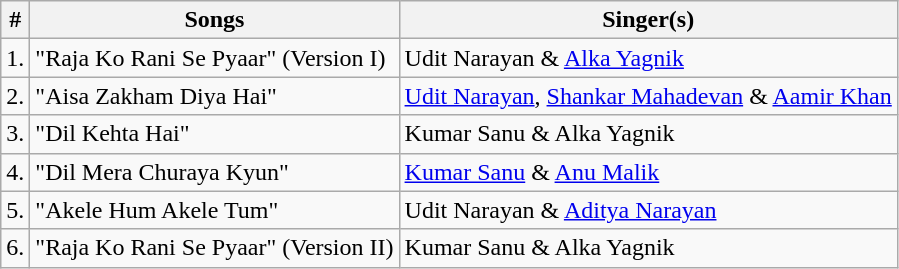<table class="wikitable sortable">
<tr>
<th>#</th>
<th>Songs</th>
<th>Singer(s)</th>
</tr>
<tr>
<td>1.</td>
<td>"Raja Ko Rani Se Pyaar" (Version I)</td>
<td>Udit Narayan & <a href='#'>Alka Yagnik</a></td>
</tr>
<tr>
<td>2.</td>
<td>"Aisa Zakham Diya Hai"</td>
<td><a href='#'>Udit Narayan</a>, <a href='#'>Shankar Mahadevan</a> & <a href='#'>Aamir Khan</a></td>
</tr>
<tr>
<td>3.</td>
<td>"Dil Kehta Hai"</td>
<td>Kumar Sanu & Alka Yagnik</td>
</tr>
<tr>
<td>4.</td>
<td>"Dil Mera Churaya Kyun"</td>
<td><a href='#'>Kumar Sanu</a> & <a href='#'>Anu Malik</a></td>
</tr>
<tr>
<td>5.</td>
<td>"Akele Hum Akele Tum"</td>
<td>Udit Narayan & <a href='#'>Aditya Narayan</a></td>
</tr>
<tr>
<td>6.</td>
<td>"Raja Ko Rani Se Pyaar" (Version II)</td>
<td>Kumar Sanu & Alka Yagnik</td>
</tr>
</table>
